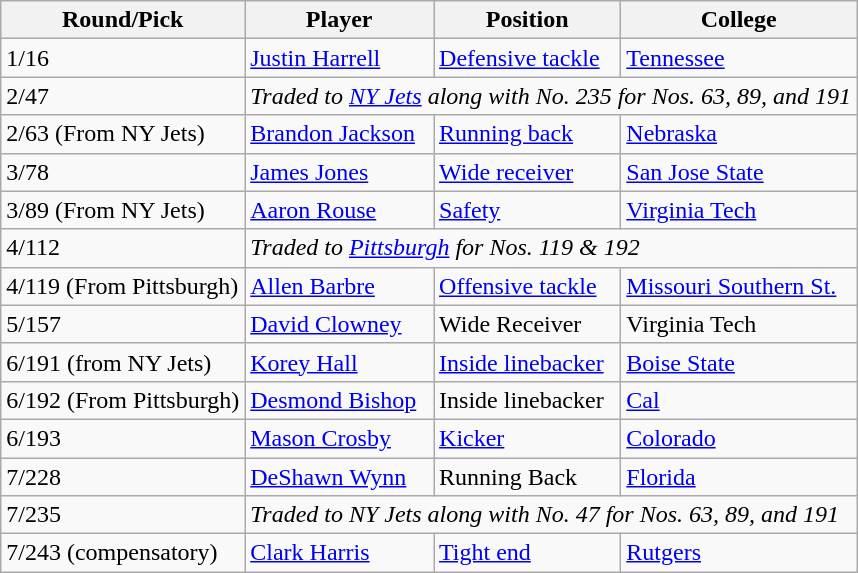<table class="wikitable">
<tr>
<th>Round/Pick</th>
<th>Player</th>
<th>Position</th>
<th>College</th>
</tr>
<tr>
<td>1/16</td>
<td><a href='#'>Justin Harrell</a></td>
<td><a href='#'>Defensive tackle</a></td>
<td><a href='#'>Tennessee</a></td>
</tr>
<tr>
<td>2/47</td>
<td colSpan=3><em>Traded to <a href='#'>NY Jets</a> along with No. 235 for Nos. 63, 89, and 191</em></td>
</tr>
<tr>
<td>2/63 (From NY Jets)</td>
<td><a href='#'>Brandon Jackson</a></td>
<td><a href='#'>Running back</a></td>
<td><a href='#'>Nebraska</a></td>
</tr>
<tr>
<td>3/78</td>
<td><a href='#'>James Jones</a></td>
<td><a href='#'>Wide receiver</a></td>
<td><a href='#'>San Jose State</a></td>
</tr>
<tr>
<td>3/89 (From NY Jets)</td>
<td><a href='#'>Aaron Rouse</a></td>
<td><a href='#'>Safety</a></td>
<td><a href='#'>Virginia Tech</a></td>
</tr>
<tr>
<td>4/112</td>
<td colSpan=3><em>Traded to <a href='#'>Pittsburgh</a> for Nos. 119 & 192</em></td>
</tr>
<tr>
<td>4/119 (From Pittsburgh)</td>
<td><a href='#'>Allen Barbre</a></td>
<td><a href='#'>Offensive tackle</a></td>
<td><a href='#'>Missouri Southern St.</a></td>
</tr>
<tr>
<td>5/157</td>
<td><a href='#'>David Clowney</a></td>
<td>Wide Receiver</td>
<td>Virginia Tech</td>
</tr>
<tr>
<td>6/191 (from NY Jets)</td>
<td><a href='#'>Korey Hall</a></td>
<td><a href='#'>Inside linebacker</a></td>
<td><a href='#'>Boise State</a></td>
</tr>
<tr>
<td>6/192 (From Pittsburgh)</td>
<td><a href='#'>Desmond Bishop</a></td>
<td>Inside linebacker</td>
<td><a href='#'>Cal</a></td>
</tr>
<tr>
<td>6/193</td>
<td><a href='#'>Mason Crosby</a></td>
<td><a href='#'>Kicker</a></td>
<td><a href='#'>Colorado</a></td>
</tr>
<tr>
<td>7/228</td>
<td><a href='#'>DeShawn Wynn</a></td>
<td>Running Back</td>
<td><a href='#'>Florida</a></td>
</tr>
<tr>
<td>7/235</td>
<td colSpan=3><em>Traded to NY Jets along with No. 47 for Nos. 63, 89, and 191</em></td>
</tr>
<tr>
<td>7/243 (compensatory)</td>
<td><a href='#'>Clark Harris</a></td>
<td><a href='#'>Tight end</a></td>
<td><a href='#'>Rutgers</a></td>
</tr>
</table>
